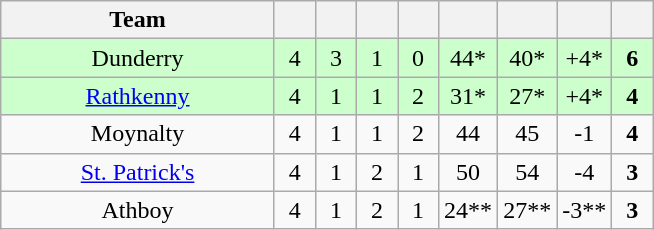<table class="wikitable" style="text-align:center">
<tr>
<th width="175">Team</th>
<th width="20"></th>
<th width="20"></th>
<th width="20"></th>
<th width="20"></th>
<th width="20"></th>
<th width="20"></th>
<th width="20"></th>
<th width="20"></th>
</tr>
<tr style="background:#cfc;">
<td>Dunderry</td>
<td>4</td>
<td>3</td>
<td>1</td>
<td>0</td>
<td>44*</td>
<td>40*</td>
<td>+4*</td>
<td><strong>6</strong></td>
</tr>
<tr style="background:#cfc;">
<td><a href='#'>Rathkenny</a></td>
<td>4</td>
<td>1</td>
<td>1</td>
<td>2</td>
<td>31*</td>
<td>27*</td>
<td>+4*</td>
<td><strong>4</strong></td>
</tr>
<tr>
<td>Moynalty</td>
<td>4</td>
<td>1</td>
<td>1</td>
<td>2</td>
<td>44</td>
<td>45</td>
<td>-1</td>
<td><strong>4</strong></td>
</tr>
<tr>
<td><a href='#'>St. Patrick's</a></td>
<td>4</td>
<td>1</td>
<td>2</td>
<td>1</td>
<td>50</td>
<td>54</td>
<td>-4</td>
<td><strong>3</strong></td>
</tr>
<tr>
<td>Athboy</td>
<td>4</td>
<td>1</td>
<td>2</td>
<td>1</td>
<td>24**</td>
<td>27**</td>
<td>-3**</td>
<td><strong>3</strong></td>
</tr>
</table>
